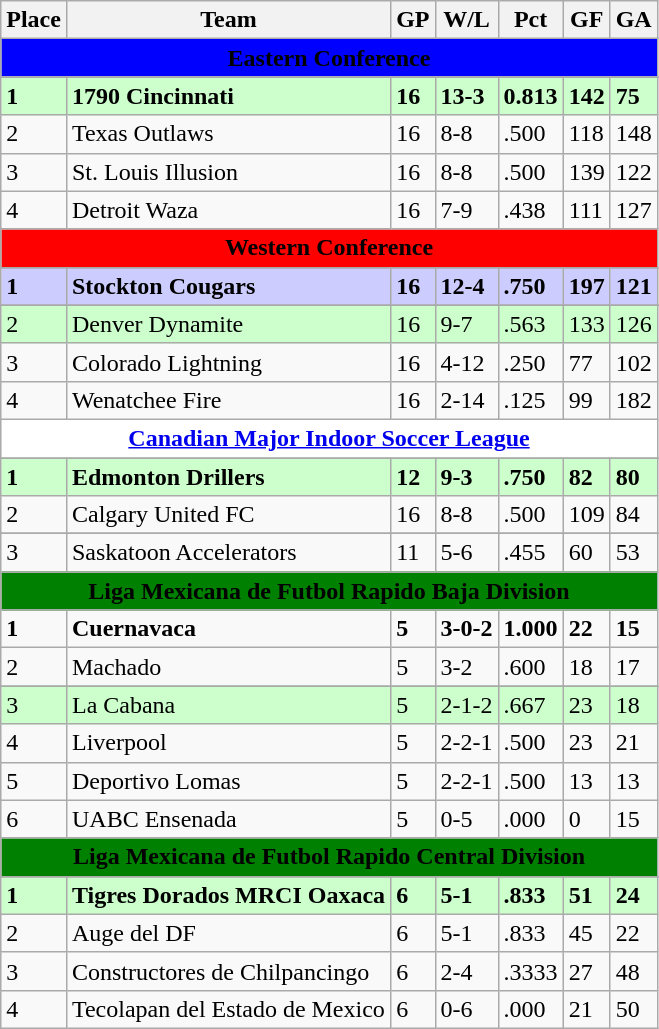<table class="wikitable">
<tr>
<th>Place</th>
<th>Team</th>
<th>GP</th>
<th>W/L</th>
<th>Pct</th>
<th>GF</th>
<th>GA</th>
</tr>
<tr>
<th style=background-color:blue colspan=9><span>Eastern Conference </span></th>
</tr>
<tr>
</tr>
<tr bgcolor=#ccffcc>
<td><strong>1</strong></td>
<td><strong>1790 Cincinnati</strong></td>
<td><strong>16</strong></td>
<td><strong>13-3</strong></td>
<td><strong>0.813</strong></td>
<td><strong>142</strong></td>
<td><strong>75</strong></td>
</tr>
<tr>
<td>2</td>
<td>Texas Outlaws</td>
<td>16</td>
<td>8-8</td>
<td>.500</td>
<td>118</td>
<td>148</td>
</tr>
<tr>
<td>3</td>
<td>St. Louis Illusion</td>
<td>16</td>
<td>8-8</td>
<td>.500</td>
<td>139</td>
<td>122</td>
</tr>
<tr>
<td>4</td>
<td>Detroit Waza</td>
<td>16</td>
<td>7-9</td>
<td>.438</td>
<td>111</td>
<td>127</td>
</tr>
<tr>
<th style=background-color:Red colspan=9><span>Western Conference </span></th>
</tr>
<tr>
</tr>
<tr bgcolor=#ccccff>
<td><strong>1</strong></td>
<td><strong>Stockton Cougars</strong></td>
<td><strong>16</strong></td>
<td><strong>12-4</strong></td>
<td><strong>.750</strong></td>
<td><strong>197</strong></td>
<td><strong>121</strong></td>
</tr>
<tr>
</tr>
<tr bgcolor=#ccffcc>
<td>2</td>
<td>Denver Dynamite</td>
<td>16</td>
<td>9-7</td>
<td>.563</td>
<td>133</td>
<td>126</td>
</tr>
<tr>
<td>3</td>
<td>Colorado Lightning</td>
<td>16</td>
<td>4-12</td>
<td>.250</td>
<td>77</td>
<td>102</td>
</tr>
<tr>
<td>4</td>
<td>Wenatchee Fire</td>
<td>16</td>
<td>2-14</td>
<td>.125</td>
<td>99</td>
<td>182</td>
</tr>
<tr>
<th style=background-color:White colspan=9><a href='#'><span>Canadian Major Indoor Soccer League</span></a></th>
</tr>
<tr>
</tr>
<tr bgcolor=#ccffcc>
<td><strong>1</strong></td>
<td><strong>Edmonton Drillers</strong></td>
<td><strong>12</strong></td>
<td><strong>9-3</strong></td>
<td><strong>.750</strong></td>
<td><strong>82</strong></td>
<td><strong>80</strong></td>
</tr>
<tr>
<td>2</td>
<td>Calgary United FC</td>
<td>16</td>
<td>8-8</td>
<td>.500</td>
<td>109</td>
<td>84</td>
</tr>
<tr>
</tr>
<tr>
<td>3</td>
<td>Saskatoon Accelerators</td>
<td>11</td>
<td>5-6</td>
<td>.455</td>
<td>60</td>
<td>53</td>
</tr>
<tr>
<th style=background-color:Green colspan=9><span>Liga Mexicana de Futbol Rapido Baja Division</span></th>
</tr>
<tr>
<td><strong>1</strong></td>
<td><strong>Cuernavaca</strong></td>
<td><strong>5</strong></td>
<td><strong>3-0-2</strong></td>
<td><strong>1.000</strong></td>
<td><strong>22</strong></td>
<td><strong>15</strong></td>
</tr>
<tr>
<td>2</td>
<td>Machado</td>
<td>5</td>
<td>3-2</td>
<td>.600</td>
<td>18</td>
<td>17</td>
</tr>
<tr>
</tr>
<tr bgcolor=#ccffcc>
<td>3</td>
<td>La Cabana</td>
<td>5</td>
<td>2-1-2</td>
<td>.667</td>
<td>23</td>
<td>18</td>
</tr>
<tr>
<td>4</td>
<td>Liverpool</td>
<td>5</td>
<td>2-2-1</td>
<td>.500</td>
<td>23</td>
<td>21</td>
</tr>
<tr>
<td>5</td>
<td>Deportivo Lomas</td>
<td>5</td>
<td>2-2-1</td>
<td>.500</td>
<td>13</td>
<td>13</td>
</tr>
<tr>
<td>6</td>
<td>UABC Ensenada</td>
<td>5</td>
<td>0-5</td>
<td>.000</td>
<td>0</td>
<td>15</td>
</tr>
<tr>
<th style=background-color:Green colspan=9><span>Liga Mexicana de Futbol Rapido Central Division </span></th>
</tr>
<tr>
</tr>
<tr bgcolor=#ccffcc>
<td><strong>1</strong></td>
<td><strong>Tigres Dorados MRCI Oaxaca</strong></td>
<td><strong>6</strong></td>
<td><strong>5-1</strong></td>
<td><strong>.833</strong></td>
<td><strong>51</strong></td>
<td><strong>24</strong></td>
</tr>
<tr>
<td>2</td>
<td>Auge del DF</td>
<td>6</td>
<td>5-1</td>
<td>.833</td>
<td>45</td>
<td>22</td>
</tr>
<tr>
<td>3</td>
<td>Constructores de Chilpancingo</td>
<td>6</td>
<td>2-4</td>
<td>.3333</td>
<td>27</td>
<td>48</td>
</tr>
<tr>
<td>4</td>
<td>Tecolapan del Estado de Mexico</td>
<td>6</td>
<td>0-6</td>
<td>.000</td>
<td>21</td>
<td>50</td>
</tr>
</table>
